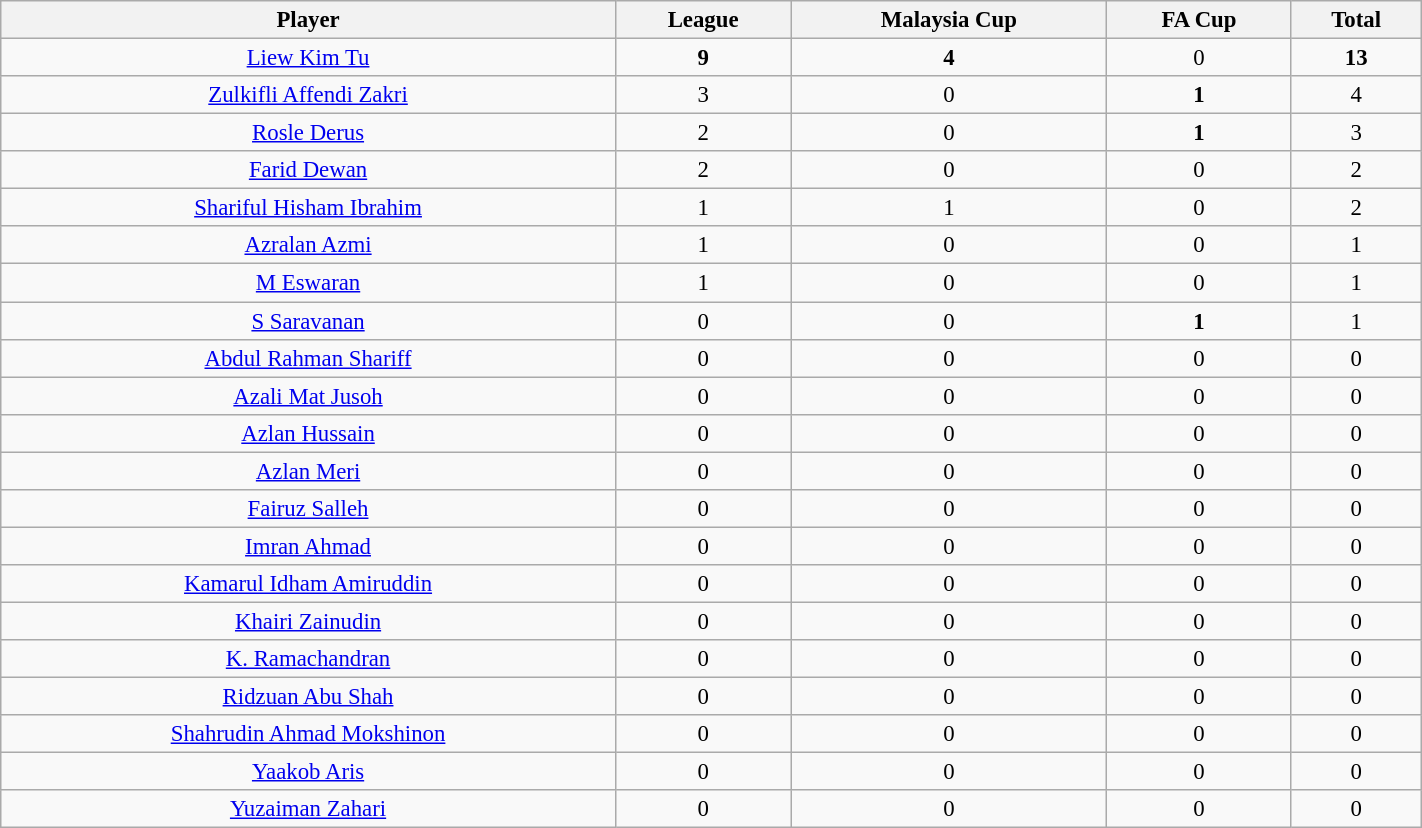<table class="wikitable sortable" style="text-align:left; font-size:95%;width:75%; text-align:center">
<tr>
<th>Player</th>
<th>League</th>
<th>Malaysia Cup</th>
<th>FA Cup</th>
<th>Total</th>
</tr>
<tr --->
<td> <a href='#'>Liew Kim Tu</a></td>
<td><strong>9</strong></td>
<td><strong>4</strong></td>
<td>0</td>
<td><strong>13</strong></td>
</tr>
<tr --->
<td> <a href='#'>Zulkifli Affendi Zakri</a></td>
<td>3</td>
<td>0</td>
<td><strong>1</strong></td>
<td>4</td>
</tr>
<tr --->
<td> <a href='#'>Rosle Derus</a></td>
<td>2</td>
<td>0</td>
<td><strong>1</strong></td>
<td>3</td>
</tr>
<tr --->
<td> <a href='#'>Farid Dewan</a></td>
<td>2</td>
<td>0</td>
<td>0</td>
<td>2</td>
</tr>
<tr --->
<td> <a href='#'>Shariful Hisham Ibrahim</a></td>
<td>1</td>
<td>1</td>
<td>0</td>
<td>2</td>
</tr>
<tr --->
<td> <a href='#'>Azralan Azmi</a></td>
<td>1</td>
<td>0</td>
<td>0</td>
<td>1</td>
</tr>
<tr --->
<td> <a href='#'>M Eswaran</a></td>
<td>1</td>
<td>0</td>
<td>0</td>
<td>1</td>
</tr>
<tr --->
<td> <a href='#'>S Saravanan</a></td>
<td>0</td>
<td>0</td>
<td><strong>1</strong></td>
<td>1</td>
</tr>
<tr --->
<td> <a href='#'>Abdul Rahman Shariff</a></td>
<td>0</td>
<td>0</td>
<td>0</td>
<td>0</td>
</tr>
<tr --->
<td> <a href='#'>Azali Mat Jusoh</a></td>
<td>0</td>
<td>0</td>
<td>0</td>
<td>0</td>
</tr>
<tr --->
<td> <a href='#'>Azlan Hussain</a></td>
<td>0</td>
<td>0</td>
<td>0</td>
<td>0</td>
</tr>
<tr --->
<td> <a href='#'>Azlan Meri</a></td>
<td>0</td>
<td>0</td>
<td>0</td>
<td>0</td>
</tr>
<tr --->
<td> <a href='#'>Fairuz Salleh</a></td>
<td>0</td>
<td>0</td>
<td>0</td>
<td>0</td>
</tr>
<tr --->
<td> <a href='#'>Imran Ahmad</a></td>
<td>0</td>
<td>0</td>
<td>0</td>
<td>0</td>
</tr>
<tr --->
<td> <a href='#'>Kamarul Idham Amiruddin</a></td>
<td>0</td>
<td>0</td>
<td>0</td>
<td>0</td>
</tr>
<tr --->
<td> <a href='#'>Khairi Zainudin</a></td>
<td>0</td>
<td>0</td>
<td>0</td>
<td>0</td>
</tr>
<tr --->
<td> <a href='#'>K. Ramachandran</a></td>
<td>0</td>
<td>0</td>
<td>0</td>
<td>0</td>
</tr>
<tr --->
<td> <a href='#'>Ridzuan Abu Shah</a></td>
<td>0</td>
<td>0</td>
<td>0</td>
<td>0</td>
</tr>
<tr --->
<td> <a href='#'>Shahrudin Ahmad Mokshinon</a></td>
<td>0</td>
<td>0</td>
<td>0</td>
<td>0</td>
</tr>
<tr --->
<td> <a href='#'>Yaakob Aris</a></td>
<td>0</td>
<td>0</td>
<td>0</td>
<td>0</td>
</tr>
<tr --->
<td> <a href='#'>Yuzaiman Zahari</a></td>
<td>0</td>
<td>0</td>
<td>0</td>
<td>0</td>
</tr>
</table>
